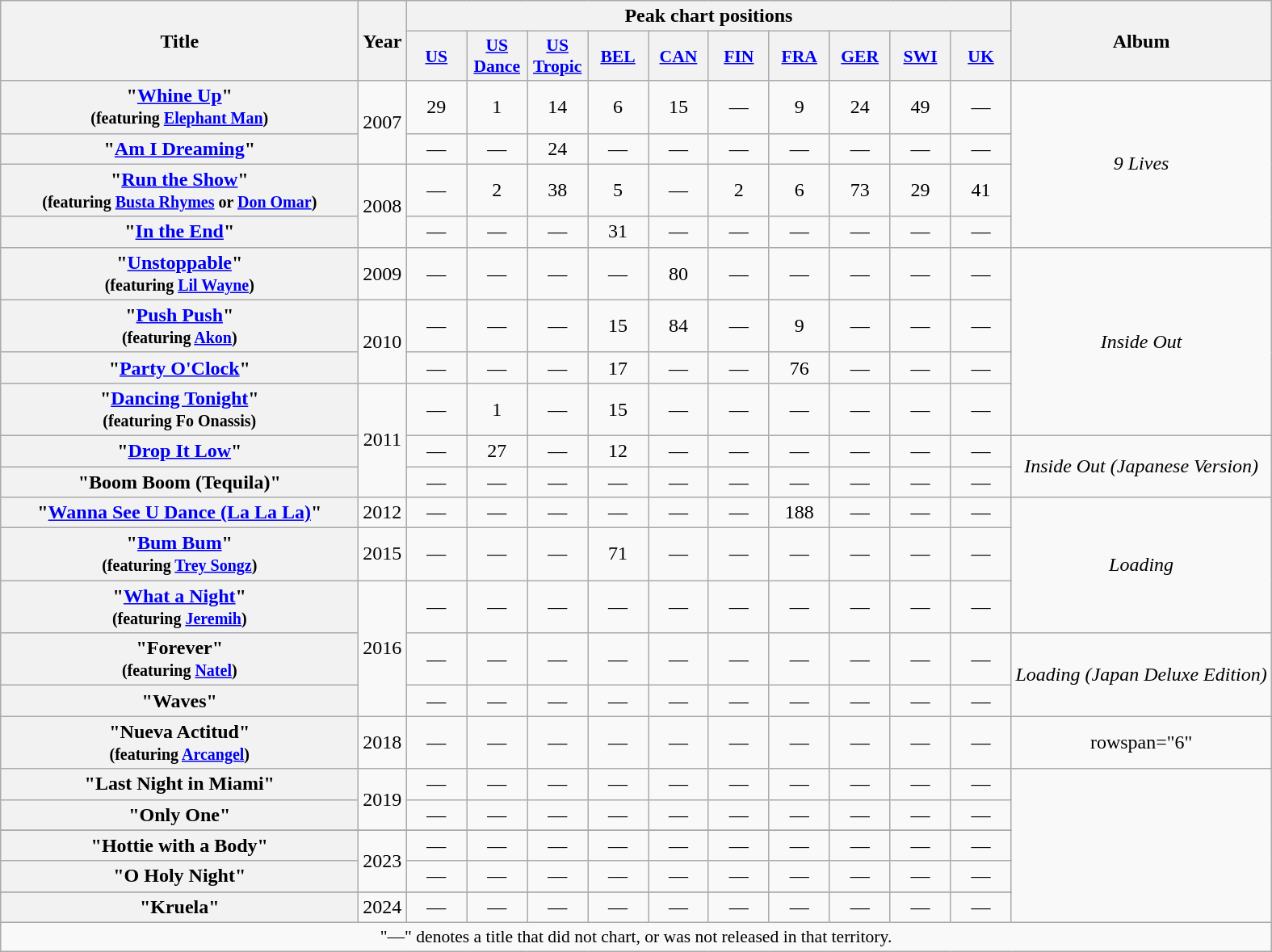<table class="wikitable plainrowheaders" style="text-align:center;" border="1">
<tr>
<th scope="col" rowspan="2" style="width:18em;">Title</th>
<th scope="col" rowspan="2">Year</th>
<th scope="col" colspan="10">Peak chart positions</th>
<th scope="col" rowspan="2">Album</th>
</tr>
<tr>
<th scope="col" style="width:3em;font-size:90%;"><a href='#'>US</a><br></th>
<th scope="col" style="width:3em;font-size:90%;"><a href='#'>US Dance</a><br></th>
<th scope="col" style="width:3em;font-size:90%;"><a href='#'>US Tropic</a><br></th>
<th scope="col" style="width:3em;font-size:90%;"><a href='#'>BEL</a><br></th>
<th scope="col" style="width:3em;font-size:90%;"><a href='#'>CAN</a><br></th>
<th scope="col" style="width:3em;font-size:90%;"><a href='#'>FIN</a><br></th>
<th scope="col" style="width:3em;font-size:90%;"><a href='#'>FRA</a><br></th>
<th scope="col" style="width:3em;font-size:90%;"><a href='#'>GER</a><br></th>
<th scope="col" style="width:3em;font-size:90%;"><a href='#'>SWI</a><br></th>
<th scope="col" style="width:3em;font-size:90%;"><a href='#'>UK</a><br></th>
</tr>
<tr>
<th scope="row">"<a href='#'>Whine Up</a>" <br><small>(featuring <a href='#'>Elephant Man</a>)</small></th>
<td rowspan="2">2007</td>
<td>29</td>
<td>1</td>
<td>14</td>
<td>6</td>
<td>15</td>
<td>—</td>
<td>9</td>
<td>24</td>
<td>49</td>
<td>—</td>
<td rowspan="4"><em>9 Lives</em></td>
</tr>
<tr>
<th scope="row">"<a href='#'>Am I Dreaming</a>"</th>
<td>—</td>
<td>—</td>
<td>24</td>
<td>—</td>
<td>—</td>
<td>—</td>
<td>—</td>
<td>—</td>
<td>—</td>
<td>—</td>
</tr>
<tr>
<th scope="row">"<a href='#'>Run the Show</a>" <br><small>(featuring <a href='#'>Busta Rhymes</a> or <a href='#'>Don Omar</a>)</small></th>
<td rowspan="2">2008</td>
<td>—</td>
<td>2</td>
<td>38</td>
<td>5</td>
<td>—</td>
<td>2</td>
<td>6</td>
<td>73</td>
<td>29</td>
<td>41</td>
</tr>
<tr>
<th scope="row">"<a href='#'>In the End</a>"</th>
<td>—</td>
<td>—</td>
<td>—</td>
<td>31</td>
<td>—</td>
<td>—</td>
<td>—</td>
<td>—</td>
<td>—</td>
<td>—</td>
</tr>
<tr>
<th scope="row">"<a href='#'>Unstoppable</a>" <br><small>(featuring <a href='#'>Lil Wayne</a>)</small></th>
<td rowspan="1">2009</td>
<td>—</td>
<td>—</td>
<td>—</td>
<td>—</td>
<td>80</td>
<td>—</td>
<td>—</td>
<td>—</td>
<td>—</td>
<td>—</td>
<td rowspan="4"><em>Inside Out</em></td>
</tr>
<tr>
<th scope="row">"<a href='#'>Push Push</a>" <br><small>(featuring <a href='#'>Akon</a>)</small></th>
<td rowspan="2">2010</td>
<td>—</td>
<td>—</td>
<td>—</td>
<td>15</td>
<td>84</td>
<td>—</td>
<td>9</td>
<td>—</td>
<td>—</td>
<td>—</td>
</tr>
<tr>
<th scope="row">"<a href='#'>Party O'Clock</a>"</th>
<td>—</td>
<td>—</td>
<td>—</td>
<td>17</td>
<td>—</td>
<td>—</td>
<td>76</td>
<td>—</td>
<td>—</td>
<td>—</td>
</tr>
<tr>
<th scope="row">"<a href='#'>Dancing Tonight</a>" <br><small>(featuring Fo Onassis)</small></th>
<td rowspan="3">2011</td>
<td>—</td>
<td>1</td>
<td>—</td>
<td>15</td>
<td>—</td>
<td>—</td>
<td>—</td>
<td>—</td>
<td>—</td>
<td>—</td>
</tr>
<tr>
<th scope="row">"<a href='#'>Drop It Low</a>"</th>
<td>—</td>
<td>27</td>
<td>—</td>
<td>12</td>
<td>—</td>
<td>—</td>
<td>—</td>
<td>—</td>
<td>—</td>
<td>—</td>
<td rowspan="2"><em>Inside Out (Japanese Version)</em></td>
</tr>
<tr>
<th scope="row">"Boom Boom (Tequila)"</th>
<td>—</td>
<td>—</td>
<td>—</td>
<td>—</td>
<td>—</td>
<td>—</td>
<td>—</td>
<td>—</td>
<td>—</td>
<td>—</td>
</tr>
<tr>
<th scope="row">"<a href='#'>Wanna See U Dance (La La La)</a>"</th>
<td>2012</td>
<td>—</td>
<td>—</td>
<td>—</td>
<td>—</td>
<td>—</td>
<td>—</td>
<td>188</td>
<td>—</td>
<td>—</td>
<td>—</td>
<td rowspan="3"><em>Loading</em></td>
</tr>
<tr>
<th scope="row">"<a href='#'>Bum Bum</a>" <br><small>(featuring <a href='#'>Trey Songz</a>)</small></th>
<td>2015</td>
<td>—</td>
<td>—</td>
<td>—</td>
<td>71</td>
<td>—</td>
<td>—</td>
<td>—</td>
<td>—</td>
<td>—</td>
<td>—</td>
</tr>
<tr>
<th scope="row">"<a href='#'>What a Night</a>" <br><small>(featuring <a href='#'>Jeremih</a>)</small></th>
<td rowspan="3">2016</td>
<td>—</td>
<td>—</td>
<td>—</td>
<td>—</td>
<td>—</td>
<td>—</td>
<td>—</td>
<td>—</td>
<td>—</td>
<td>—</td>
</tr>
<tr>
<th scope="row">"Forever" <br><small>(featuring <a href='#'>Natel</a>)</small></th>
<td>—</td>
<td>—</td>
<td>—</td>
<td>—</td>
<td>—</td>
<td>—</td>
<td>—</td>
<td>—</td>
<td>—</td>
<td>—</td>
<td rowspan="2"><em>Loading (Japan Deluxe Edition)</em></td>
</tr>
<tr>
<th scope="row">"Waves"</th>
<td>—</td>
<td>—</td>
<td>—</td>
<td>—</td>
<td>—</td>
<td>—</td>
<td>—</td>
<td>—</td>
<td>—</td>
<td>—</td>
</tr>
<tr>
<th scope="row">"Nueva Actitud" <br><small>(featuring <a href='#'>Arcangel</a>)</small></th>
<td rowspan="1">2018</td>
<td>—</td>
<td>—</td>
<td>—</td>
<td>—</td>
<td>—</td>
<td>—</td>
<td>—</td>
<td>—</td>
<td>—</td>
<td>—</td>
<td>rowspan="6" </td>
</tr>
<tr>
<th scope="row">"Last Night in Miami"</th>
<td rowspan="2">2019</td>
<td>—</td>
<td>—</td>
<td>—</td>
<td>—</td>
<td>—</td>
<td>—</td>
<td>—</td>
<td>—</td>
<td>—</td>
<td>—</td>
</tr>
<tr>
<th scope="row">"Only One"</th>
<td>—</td>
<td>—</td>
<td>—</td>
<td>—</td>
<td>—</td>
<td>—</td>
<td>—</td>
<td>—</td>
<td>—</td>
<td>—</td>
</tr>
<tr>
</tr>
<tr>
<th scope="row">"Hottie with a Body"</th>
<td rowspan="2">2023</td>
<td>—</td>
<td>—</td>
<td>—</td>
<td>—</td>
<td>—</td>
<td>—</td>
<td>—</td>
<td>—</td>
<td>—</td>
<td>—</td>
</tr>
<tr>
<th scope="row">"O Holy Night"</th>
<td>—</td>
<td>—</td>
<td>—</td>
<td>—</td>
<td>—</td>
<td>—</td>
<td>—</td>
<td>—</td>
<td>—</td>
<td>—</td>
</tr>
<tr>
</tr>
<tr>
<th scope="row">"Kruela"</th>
<td rowspan="1">2024</td>
<td>—</td>
<td>—</td>
<td>—</td>
<td>—</td>
<td>—</td>
<td>—</td>
<td>—</td>
<td>—</td>
<td>—</td>
<td>—</td>
</tr>
<tr>
<td colspan="19" style="font-size:90%">"—" denotes a title that did not chart, or was not released in that territory.</td>
</tr>
</table>
